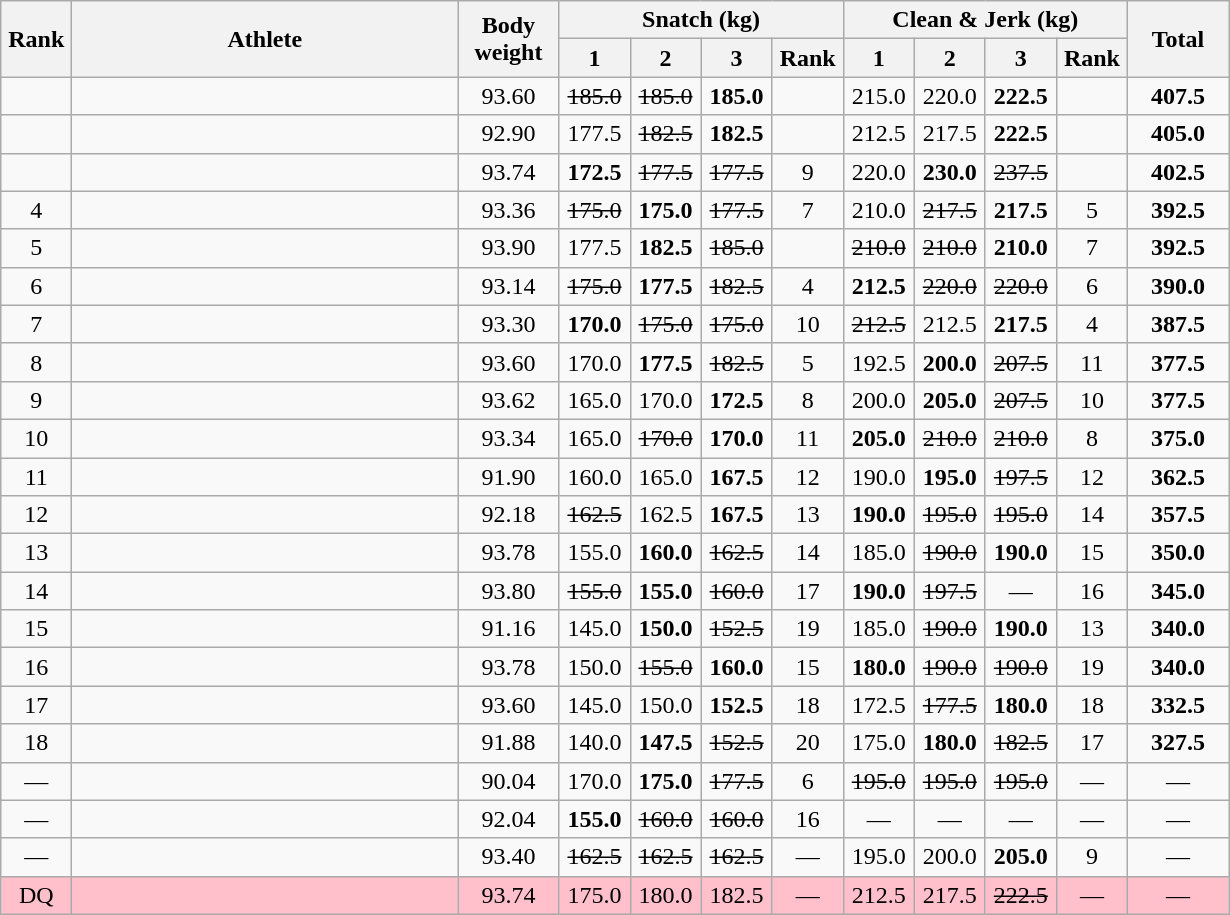<table class = "wikitable" style="text-align:center;">
<tr>
<th rowspan=2 width=40>Rank</th>
<th rowspan=2 width=250>Athlete</th>
<th rowspan=2 width=60>Body weight</th>
<th colspan=4>Snatch (kg)</th>
<th colspan=4>Clean & Jerk (kg)</th>
<th rowspan=2 width=60>Total</th>
</tr>
<tr>
<th width=40>1</th>
<th width=40>2</th>
<th width=40>3</th>
<th width=40>Rank</th>
<th width=40>1</th>
<th width=40>2</th>
<th width=40>3</th>
<th width=40>Rank</th>
</tr>
<tr>
<td></td>
<td align=left></td>
<td>93.60</td>
<td><s>185.0 </s></td>
<td><s>185.0 </s></td>
<td><strong>185.0</strong></td>
<td></td>
<td>215.0</td>
<td>220.0</td>
<td><strong>222.5</strong></td>
<td></td>
<td><strong>407.5</strong></td>
</tr>
<tr>
<td></td>
<td align=left></td>
<td>92.90</td>
<td>177.5</td>
<td><s>182.5 </s></td>
<td><strong>182.5</strong></td>
<td></td>
<td>212.5</td>
<td>217.5</td>
<td><strong>222.5</strong></td>
<td></td>
<td><strong>405.0</strong></td>
</tr>
<tr>
<td></td>
<td align=left></td>
<td>93.74</td>
<td><strong>172.5</strong></td>
<td><s>177.5 </s></td>
<td><s>177.5 </s></td>
<td>9</td>
<td>220.0</td>
<td><strong>230.0</strong></td>
<td><s>237.5 </s></td>
<td></td>
<td><strong>402.5</strong></td>
</tr>
<tr>
<td>4</td>
<td align=left></td>
<td>93.36</td>
<td><s>175.0 </s></td>
<td><strong>175.0</strong></td>
<td><s>177.5 </s></td>
<td>7</td>
<td>210.0</td>
<td><s>217.5 </s></td>
<td><strong>217.5</strong></td>
<td>5</td>
<td><strong>392.5</strong></td>
</tr>
<tr>
<td>5</td>
<td align=left></td>
<td>93.90</td>
<td>177.5</td>
<td><strong>182.5</strong></td>
<td><s>185.0 </s></td>
<td></td>
<td><s>210.0 </s></td>
<td><s>210.0 </s></td>
<td><strong>210.0</strong></td>
<td>7</td>
<td><strong>392.5</strong></td>
</tr>
<tr>
<td>6</td>
<td align=left></td>
<td>93.14</td>
<td><s>175.0 </s></td>
<td><strong>177.5</strong></td>
<td><s>182.5 </s></td>
<td>4</td>
<td><strong>212.5</strong></td>
<td><s>220.0 </s></td>
<td><s>220.0 </s></td>
<td>6</td>
<td><strong>390.0</strong></td>
</tr>
<tr>
<td>7</td>
<td align=left></td>
<td>93.30</td>
<td><strong>170.0</strong></td>
<td><s>175.0 </s></td>
<td><s>175.0 </s></td>
<td>10</td>
<td><s>212.5 </s></td>
<td>212.5</td>
<td><strong>217.5</strong></td>
<td>4</td>
<td><strong>387.5</strong></td>
</tr>
<tr>
<td>8</td>
<td align=left></td>
<td>93.60</td>
<td>170.0</td>
<td><strong>177.5</strong></td>
<td><s>182.5 </s></td>
<td>5</td>
<td>192.5</td>
<td><strong>200.0</strong></td>
<td><s>207.5 </s></td>
<td>11</td>
<td><strong>377.5</strong></td>
</tr>
<tr>
<td>9</td>
<td align=left></td>
<td>93.62</td>
<td>165.0</td>
<td>170.0</td>
<td><strong>172.5</strong></td>
<td>8</td>
<td>200.0</td>
<td><strong>205.0</strong></td>
<td><s>207.5 </s></td>
<td>10</td>
<td><strong>377.5</strong></td>
</tr>
<tr>
<td>10</td>
<td align=left></td>
<td>93.34</td>
<td>165.0</td>
<td><s>170.0 </s></td>
<td><strong>170.0</strong></td>
<td>11</td>
<td><strong>205.0</strong></td>
<td><s>210.0 </s></td>
<td><s>210.0 </s></td>
<td>8</td>
<td><strong>375.0</strong></td>
</tr>
<tr>
<td>11</td>
<td align=left></td>
<td>91.90</td>
<td>160.0</td>
<td>165.0</td>
<td><strong>167.5</strong></td>
<td>12</td>
<td>190.0</td>
<td><strong>195.0</strong></td>
<td><s>197.5 </s></td>
<td>12</td>
<td><strong>362.5</strong></td>
</tr>
<tr>
<td>12</td>
<td align=left></td>
<td>92.18</td>
<td><s>162.5 </s></td>
<td>162.5</td>
<td><strong>167.5</strong></td>
<td>13</td>
<td><strong>190.0</strong></td>
<td><s>195.0 </s></td>
<td><s>195.0 </s></td>
<td>14</td>
<td><strong>357.5</strong></td>
</tr>
<tr>
<td>13</td>
<td align=left></td>
<td>93.78</td>
<td>155.0</td>
<td><strong>160.0</strong></td>
<td><s>162.5 </s></td>
<td>14</td>
<td>185.0</td>
<td><s>190.0 </s></td>
<td><strong>190.0</strong></td>
<td>15</td>
<td><strong>350.0</strong></td>
</tr>
<tr>
<td>14</td>
<td align=left></td>
<td>93.80</td>
<td><s>155.0 </s></td>
<td><strong>155.0</strong></td>
<td><s>160.0 </s></td>
<td>17</td>
<td><strong>190.0</strong></td>
<td><s>197.5 </s></td>
<td>—</td>
<td>16</td>
<td><strong>345.0</strong></td>
</tr>
<tr>
<td>15</td>
<td align=left></td>
<td>91.16</td>
<td>145.0</td>
<td><strong>150.0</strong></td>
<td><s>152.5 </s></td>
<td>19</td>
<td>185.0</td>
<td><s>190.0 </s></td>
<td><strong>190.0</strong></td>
<td>13</td>
<td><strong>340.0</strong></td>
</tr>
<tr>
<td>16</td>
<td align=left></td>
<td>93.78</td>
<td>150.0</td>
<td><s>155.0 </s></td>
<td><strong>160.0</strong></td>
<td>15</td>
<td><strong>180.0</strong></td>
<td><s>190.0 </s></td>
<td><s>190.0 </s></td>
<td>19</td>
<td><strong>340.0</strong></td>
</tr>
<tr>
<td>17</td>
<td align=left></td>
<td>93.60</td>
<td>145.0</td>
<td>150.0</td>
<td><strong>152.5</strong></td>
<td>18</td>
<td>172.5</td>
<td><s>177.5 </s></td>
<td><strong>180.0</strong></td>
<td>18</td>
<td><strong>332.5</strong></td>
</tr>
<tr>
<td>18</td>
<td align=left></td>
<td>91.88</td>
<td>140.0</td>
<td><strong>147.5</strong></td>
<td><s>152.5 </s></td>
<td>20</td>
<td>175.0</td>
<td><strong>180.0</strong></td>
<td><s>182.5 </s></td>
<td>17</td>
<td><strong>327.5</strong></td>
</tr>
<tr>
<td>—</td>
<td align=left></td>
<td>90.04</td>
<td>170.0</td>
<td><strong>175.0</strong></td>
<td><s>177.5 </s></td>
<td>6</td>
<td><s>195.0 </s></td>
<td><s>195.0 </s></td>
<td><s>195.0 </s></td>
<td>—</td>
<td>—</td>
</tr>
<tr>
<td>—</td>
<td align=left></td>
<td>92.04</td>
<td><strong>155.0</strong></td>
<td><s>160.0 </s></td>
<td><s>160.0 </s></td>
<td>16</td>
<td>—</td>
<td>—</td>
<td>—</td>
<td>—</td>
<td>—</td>
</tr>
<tr>
<td>—</td>
<td align=left></td>
<td>93.40</td>
<td><s>162.5 </s></td>
<td><s>162.5 </s></td>
<td><s>162.5 </s></td>
<td>—</td>
<td>195.0</td>
<td>200.0</td>
<td><strong>205.0</strong></td>
<td>9</td>
<td>—</td>
</tr>
<tr bgcolor=pink>
<td>DQ</td>
<td align=left></td>
<td>93.74</td>
<td>175.0</td>
<td>180.0</td>
<td>182.5</td>
<td>—</td>
<td>212.5</td>
<td>217.5</td>
<td><s>222.5 </s></td>
<td>—</td>
<td>—</td>
</tr>
</table>
